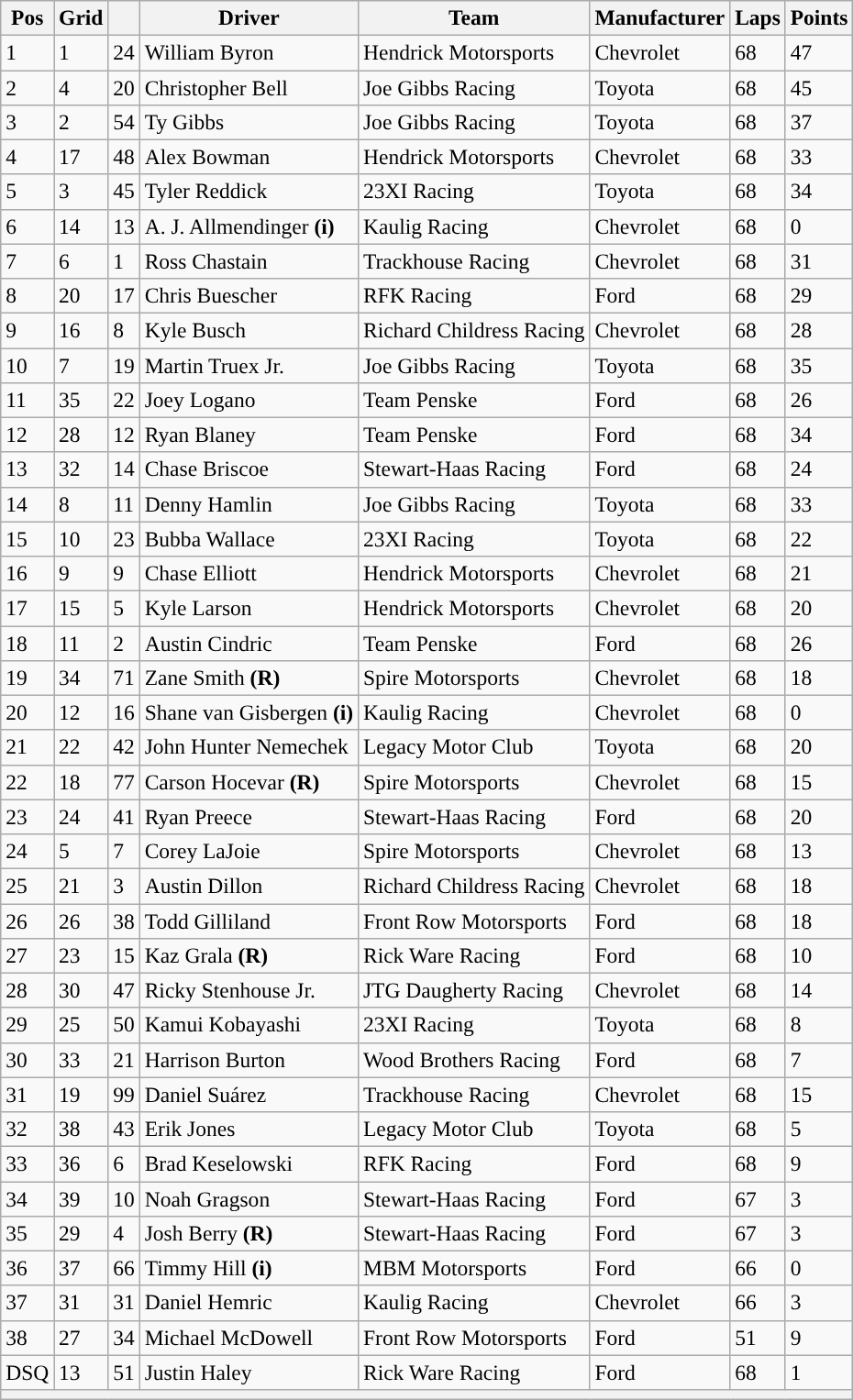<table class="wikitable" style="font-size:98%">
<tr>
<th>Pos</th>
<th>Grid</th>
<th></th>
<th>Driver</th>
<th>Team</th>
<th>Manufacturer</th>
<th>Laps</th>
<th>Points</th>
</tr>
<tr>
<td>1</td>
<td>1</td>
<td>24</td>
<td>William Byron</td>
<td>Hendrick Motorsports</td>
<td>Chevrolet</td>
<td>68</td>
<td>47</td>
</tr>
<tr>
<td>2</td>
<td>4</td>
<td>20</td>
<td>Christopher Bell</td>
<td>Joe Gibbs Racing</td>
<td>Toyota</td>
<td>68</td>
<td>45</td>
</tr>
<tr>
<td>3</td>
<td>2</td>
<td>54</td>
<td>Ty Gibbs</td>
<td>Joe Gibbs Racing</td>
<td>Toyota</td>
<td>68</td>
<td>37</td>
</tr>
<tr>
<td>4</td>
<td>17</td>
<td>48</td>
<td>Alex Bowman</td>
<td>Hendrick Motorsports</td>
<td>Chevrolet</td>
<td>68</td>
<td>33</td>
</tr>
<tr>
<td>5</td>
<td>3</td>
<td>45</td>
<td>Tyler Reddick</td>
<td>23XI Racing</td>
<td>Toyota</td>
<td>68</td>
<td>34</td>
</tr>
<tr>
<td>6</td>
<td>14</td>
<td>13</td>
<td>A. J. Allmendinger <strong>(i)</strong></td>
<td>Kaulig Racing</td>
<td>Chevrolet</td>
<td>68</td>
<td>0</td>
</tr>
<tr>
<td>7</td>
<td>6</td>
<td>1</td>
<td>Ross Chastain</td>
<td>Trackhouse Racing</td>
<td>Chevrolet</td>
<td>68</td>
<td>31</td>
</tr>
<tr>
<td>8</td>
<td>20</td>
<td>17</td>
<td>Chris Buescher</td>
<td>RFK Racing</td>
<td>Ford</td>
<td>68</td>
<td>29</td>
</tr>
<tr>
<td>9</td>
<td>16</td>
<td>8</td>
<td>Kyle Busch</td>
<td>Richard Childress Racing</td>
<td>Chevrolet</td>
<td>68</td>
<td>28</td>
</tr>
<tr>
<td>10</td>
<td>7</td>
<td>19</td>
<td>Martin Truex Jr.</td>
<td>Joe Gibbs Racing</td>
<td>Toyota</td>
<td>68</td>
<td>35</td>
</tr>
<tr>
<td>11</td>
<td>35</td>
<td>22</td>
<td>Joey Logano</td>
<td>Team Penske</td>
<td>Ford</td>
<td>68</td>
<td>26</td>
</tr>
<tr>
<td>12</td>
<td>28</td>
<td>12</td>
<td>Ryan Blaney</td>
<td>Team Penske</td>
<td>Ford</td>
<td>68</td>
<td>34</td>
</tr>
<tr>
<td>13</td>
<td>32</td>
<td>14</td>
<td>Chase Briscoe</td>
<td>Stewart-Haas Racing</td>
<td>Ford</td>
<td>68</td>
<td>24</td>
</tr>
<tr>
<td>14</td>
<td>8</td>
<td>11</td>
<td>Denny Hamlin</td>
<td>Joe Gibbs Racing</td>
<td>Toyota</td>
<td>68</td>
<td>33</td>
</tr>
<tr>
<td>15</td>
<td>10</td>
<td>23</td>
<td>Bubba Wallace</td>
<td>23XI Racing</td>
<td>Toyota</td>
<td>68</td>
<td>22</td>
</tr>
<tr>
<td>16</td>
<td>9</td>
<td>9</td>
<td>Chase Elliott</td>
<td>Hendrick Motorsports</td>
<td>Chevrolet</td>
<td>68</td>
<td>21</td>
</tr>
<tr>
<td>17</td>
<td>15</td>
<td>5</td>
<td>Kyle Larson</td>
<td>Hendrick Motorsports</td>
<td>Chevrolet</td>
<td>68</td>
<td>20</td>
</tr>
<tr>
<td>18</td>
<td>11</td>
<td>2</td>
<td>Austin Cindric</td>
<td>Team Penske</td>
<td>Ford</td>
<td>68</td>
<td>26</td>
</tr>
<tr>
<td>19</td>
<td>34</td>
<td>71</td>
<td>Zane Smith <strong>(R)</strong></td>
<td>Spire Motorsports</td>
<td>Chevrolet</td>
<td>68</td>
<td>18</td>
</tr>
<tr>
<td>20</td>
<td>12</td>
<td>16</td>
<td>Shane van Gisbergen <strong>(i)</strong></td>
<td>Kaulig Racing</td>
<td>Chevrolet</td>
<td>68</td>
<td>0</td>
</tr>
<tr>
<td>21</td>
<td>22</td>
<td>42</td>
<td>John Hunter Nemechek</td>
<td>Legacy Motor Club</td>
<td>Toyota</td>
<td>68</td>
<td>20</td>
</tr>
<tr>
<td>22</td>
<td>18</td>
<td>77</td>
<td>Carson Hocevar <strong>(R)</strong></td>
<td>Spire Motorsports</td>
<td>Chevrolet</td>
<td>68</td>
<td>15</td>
</tr>
<tr>
<td>23</td>
<td>24</td>
<td>41</td>
<td>Ryan Preece</td>
<td>Stewart-Haas Racing</td>
<td>Ford</td>
<td>68</td>
<td>20</td>
</tr>
<tr>
<td>24</td>
<td>5</td>
<td>7</td>
<td>Corey LaJoie</td>
<td>Spire Motorsports</td>
<td>Chevrolet</td>
<td>68</td>
<td>13</td>
</tr>
<tr>
<td>25</td>
<td>21</td>
<td>3</td>
<td>Austin Dillon</td>
<td>Richard Childress Racing</td>
<td>Chevrolet</td>
<td>68</td>
<td>18</td>
</tr>
<tr>
<td>26</td>
<td>26</td>
<td>38</td>
<td>Todd Gilliland</td>
<td>Front Row Motorsports</td>
<td>Ford</td>
<td>68</td>
<td>18</td>
</tr>
<tr>
<td>27</td>
<td>23</td>
<td>15</td>
<td>Kaz Grala <strong>(R)</strong></td>
<td>Rick Ware Racing</td>
<td>Ford</td>
<td>68</td>
<td>10</td>
</tr>
<tr>
<td>28</td>
<td>30</td>
<td>47</td>
<td>Ricky Stenhouse Jr.</td>
<td>JTG Daugherty Racing</td>
<td>Chevrolet</td>
<td>68</td>
<td>14</td>
</tr>
<tr>
<td>29</td>
<td>25</td>
<td>50</td>
<td>Kamui Kobayashi</td>
<td>23XI Racing</td>
<td>Toyota</td>
<td>68</td>
<td>8</td>
</tr>
<tr>
<td>30</td>
<td>33</td>
<td>21</td>
<td>Harrison Burton</td>
<td>Wood Brothers Racing</td>
<td>Ford</td>
<td>68</td>
<td>7</td>
</tr>
<tr>
<td>31</td>
<td>19</td>
<td>99</td>
<td>Daniel Suárez</td>
<td>Trackhouse Racing</td>
<td>Chevrolet</td>
<td>68</td>
<td>15</td>
</tr>
<tr>
<td>32</td>
<td>38</td>
<td>43</td>
<td>Erik Jones</td>
<td>Legacy Motor Club</td>
<td>Toyota</td>
<td>68</td>
<td>5</td>
</tr>
<tr>
<td>33</td>
<td>36</td>
<td>6</td>
<td>Brad Keselowski</td>
<td>RFK Racing</td>
<td>Ford</td>
<td>68</td>
<td>9</td>
</tr>
<tr>
<td>34</td>
<td>39</td>
<td>10</td>
<td>Noah Gragson</td>
<td>Stewart-Haas Racing</td>
<td>Ford</td>
<td>67</td>
<td>3</td>
</tr>
<tr>
<td>35</td>
<td>29</td>
<td>4</td>
<td>Josh Berry <strong>(R)</strong></td>
<td>Stewart-Haas Racing</td>
<td>Ford</td>
<td>67</td>
<td>3</td>
</tr>
<tr>
<td>36</td>
<td>37</td>
<td>66</td>
<td>Timmy Hill <strong>(i)</strong></td>
<td>MBM Motorsports</td>
<td>Ford</td>
<td>66</td>
<td>0</td>
</tr>
<tr>
<td>37</td>
<td>31</td>
<td>31</td>
<td>Daniel Hemric</td>
<td>Kaulig Racing</td>
<td>Chevrolet</td>
<td>66</td>
<td>3</td>
</tr>
<tr>
<td>38</td>
<td>27</td>
<td>34</td>
<td>Michael McDowell</td>
<td>Front Row Motorsports</td>
<td>Ford</td>
<td>51</td>
<td>9</td>
</tr>
<tr>
<td>DSQ</td>
<td>13</td>
<td>51</td>
<td>Justin Haley</td>
<td>Rick Ware Racing</td>
<td>Ford</td>
<td>68</td>
<td>1</td>
</tr>
<tr>
<th colspan="8"></th>
</tr>
</table>
